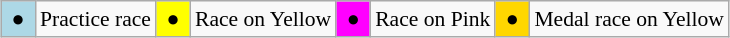<table class="wikitable" style="margin:0.5em auto; font-size:90%;position:relative;">
<tr>
<td bgcolor=LightBlue align=center> ● </td>
<td>Practice race</td>
<td bgcolor=Yellow align=center> ● </td>
<td>Race on Yellow</td>
<td bgcolor=Fuchsia align=center> ● </td>
<td>Race on Pink</td>
<td bgcolor=Gold align=center> ● </td>
<td>Medal race on Yellow</td>
</tr>
</table>
